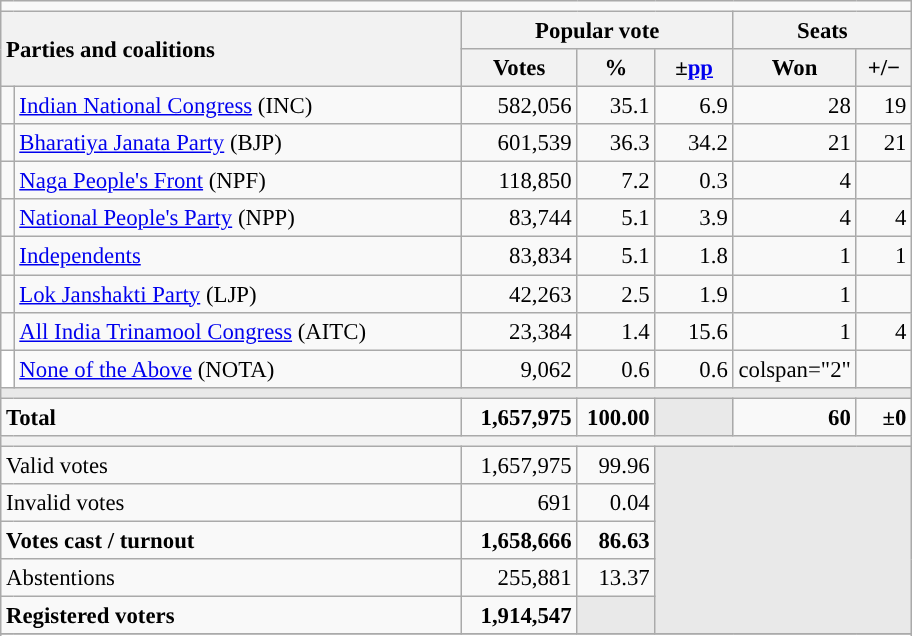<table class="wikitable" style="text-align:right; font-size:95%;">
<tr>
<td colspan="7"></td>
</tr>
<tr>
<th style="text-align:left;" rowspan="2" colspan="2" width="300">Parties and coalitions</th>
<th colspan="3">Popular vote</th>
<th colspan="2">Seats</th>
</tr>
<tr>
<th width="70">Votes</th>
<th width="45">%</th>
<th width="45">±<a href='#'>pp</a></th>
<th width="30">Won</th>
<th width="30">+/−</th>
</tr>
<tr>
<td style="color:inherit;background:"></td>
<td align="left"><a href='#'>Indian National Congress</a> (INC)</td>
<td>582,056</td>
<td>35.1</td>
<td>6.9</td>
<td>28</td>
<td>19</td>
</tr>
<tr>
<td style="color:inherit;background:"></td>
<td align="left"><a href='#'>Bharatiya Janata Party</a> (BJP)</td>
<td>601,539</td>
<td>36.3</td>
<td>34.2</td>
<td>21</td>
<td>21</td>
</tr>
<tr>
<td style="color:inherit;background:"></td>
<td align="left"><a href='#'>Naga People's Front</a> (NPF)</td>
<td>118,850</td>
<td>7.2</td>
<td>0.3</td>
<td>4</td>
<td></td>
</tr>
<tr>
<td style="color:inherit;background:"></td>
<td align="left"><a href='#'>National People's Party</a> (NPP)</td>
<td>83,744</td>
<td>5.1</td>
<td>3.9</td>
<td>4</td>
<td>4</td>
</tr>
<tr>
<td style="color:inherit;background:"></td>
<td align="left"><a href='#'>Independents</a></td>
<td>83,834</td>
<td>5.1</td>
<td>1.8</td>
<td>1</td>
<td>1</td>
</tr>
<tr>
<td style="color:inherit;background:"></td>
<td align="left"><a href='#'>Lok Janshakti Party</a> (LJP)</td>
<td>42,263</td>
<td>2.5</td>
<td>1.9</td>
<td>1</td>
<td></td>
</tr>
<tr>
<td style="color:inherit;background:"></td>
<td align="left"><a href='#'>All India Trinamool Congress</a> (AITC)</td>
<td>23,384</td>
<td>1.4</td>
<td>15.6</td>
<td>1</td>
<td>4</td>
</tr>
<tr>
<td bgcolor=white></td>
<td align="left"><a href='#'>None of the Above</a> (NOTA)</td>
<td>9,062</td>
<td>0.6</td>
<td>0.6</td>
<td>colspan="2" </td>
</tr>
<tr>
<td colspan="7" bgcolor="#E9E9E9"></td>
</tr>
<tr style="font-weight:bold;">
<td align="left" colspan="2">Total</td>
<td>1,657,975</td>
<td>100.00</td>
<td bgcolor="#E9E9E9"></td>
<td>60</td>
<td>±0</td>
</tr>
<tr>
<th colspan="9"></th>
</tr>
<tr>
<td style="text-align:left;" colspan="2">Valid votes</td>
<td align="right">1,657,975</td>
<td align="right">99.96</td>
<td colspan="4" rowspan="5" style="background-color:#E9E9E9"></td>
</tr>
<tr>
<td style="text-align:left;" colspan="2">Invalid votes</td>
<td align="right">691</td>
<td align="right">0.04</td>
</tr>
<tr>
<td style="text-align:left;" colspan="2"><strong>Votes cast / turnout</strong></td>
<td align="right"><strong>1,658,666</strong></td>
<td align="right"><strong>86.63</strong></td>
</tr>
<tr>
<td style="text-align:left;" colspan="2">Abstentions</td>
<td align="right">255,881</td>
<td align="right">13.37</td>
</tr>
<tr>
<td style="text-align:left;" colspan="2"><strong>Registered voters</strong></td>
<td align="right"><strong>1,914,547</strong></td>
<td colspan="1" style="background-color:#E9E9E9"></td>
</tr>
<tr>
</tr>
<tr>
</tr>
</table>
